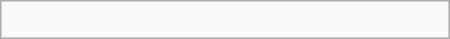<table class="wikitable" border="1" width=300px align="right">
<tr>
<td><br></td>
</tr>
</table>
